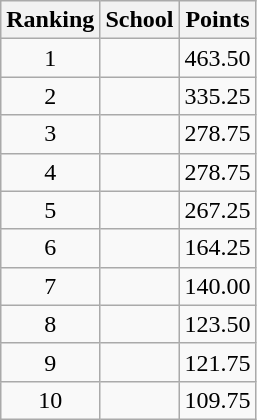<table class="wikitable sortable">
<tr>
<th>Ranking</th>
<th>School</th>
<th>Points</th>
</tr>
<tr>
<td style="text-align:center;">1</td>
<td> </td>
<td>463.50</td>
</tr>
<tr>
<td style="text-align:center;">2</td>
<td> </td>
<td>335.25</td>
</tr>
<tr>
<td style="text-align:center;">3</td>
<td> </td>
<td>278.75</td>
</tr>
<tr>
<td style="text-align:center;">4</td>
<td> </td>
<td>278.75</td>
</tr>
<tr>
<td style="text-align:center;">5</td>
<td> </td>
<td>267.25</td>
</tr>
<tr>
<td style="text-align:center;">6</td>
<td> </td>
<td>164.25</td>
</tr>
<tr>
<td style="text-align:center;">7</td>
<td> </td>
<td>140.00</td>
</tr>
<tr>
<td style="text-align:center;">8</td>
<td> </td>
<td>123.50</td>
</tr>
<tr>
<td style="text-align:center;">9</td>
<td> </td>
<td>121.75</td>
</tr>
<tr>
<td style="text-align:center;">10</td>
<td> </td>
<td>109.75</td>
</tr>
</table>
